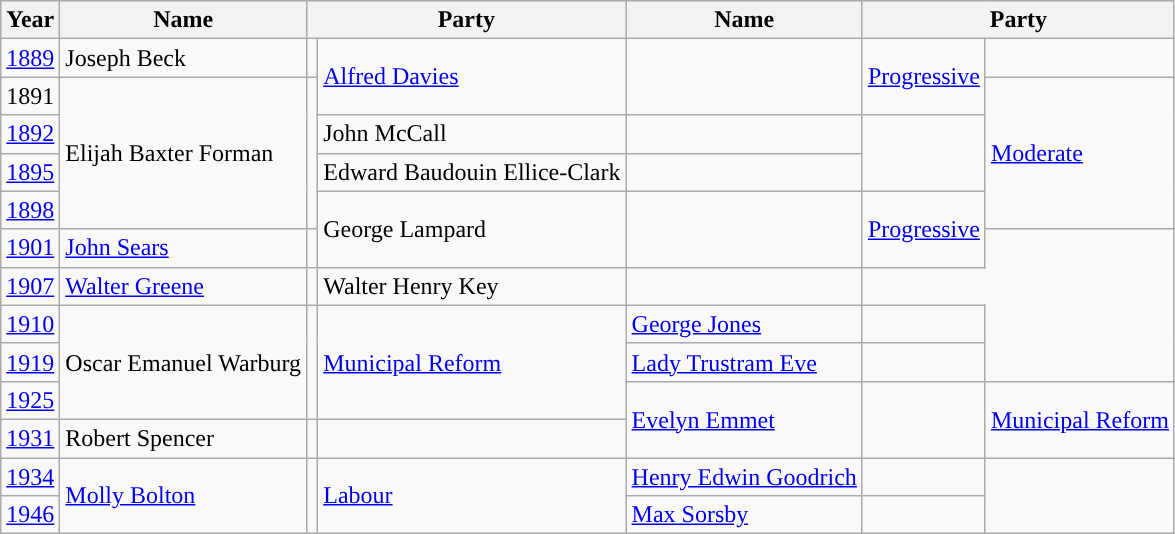<table class="wikitable">
<tr>
<th>Year</th>
<th>Name</th>
<th colspan=2>Party</th>
<th>Name</th>
<th colspan=2>Party</th>
</tr>
<tr>
<td><a href='#'>1889</a></td>
<td>Joseph Beck</td>
<td></td>
<td rowspan=2><a href='#'>Alfred Davies</a></td>
<td rowspan=2 style="background-color: "></td>
<td rowspan=2><a href='#'>Progressive</a></td>
</tr>
<tr>
<td>1891</td>
<td rowspan=4>Elijah Baxter Forman</td>
<td rowspan=4 style="background-color: "></td>
<td rowspan=4><a href='#'>Moderate</a></td>
</tr>
<tr>
<td><a href='#'>1892</a></td>
<td>John McCall</td>
<td></td>
</tr>
<tr>
<td><a href='#'>1895</a></td>
<td>Edward Baudouin Ellice-Clark</td>
<td></td>
</tr>
<tr>
<td><a href='#'>1898</a></td>
<td rowspan=2>George Lampard</td>
<td rowspan=2 style="background-color: "></td>
<td rowspan=2><a href='#'>Progressive</a></td>
</tr>
<tr>
<td><a href='#'>1901</a></td>
<td><a href='#'>John Sears</a></td>
<td></td>
</tr>
<tr>
<td><a href='#'>1907</a></td>
<td><a href='#'>Walter Greene</a></td>
<td></td>
<td>Walter Henry Key</td>
<td></td>
</tr>
<tr>
<td><a href='#'>1910</a></td>
<td rowspan=3>Oscar Emanuel Warburg</td>
<td rowspan=3 style="background-color: "></td>
<td rowspan=3><a href='#'>Municipal Reform</a></td>
<td><a href='#'>George Jones</a></td>
<td></td>
</tr>
<tr>
<td><a href='#'>1919</a></td>
<td><a href='#'>Lady Trustram Eve</a></td>
<td></td>
</tr>
<tr>
<td><a href='#'>1925</a></td>
<td rowspan=2><a href='#'>Evelyn Emmet</a></td>
<td rowspan=2 style="background-color: "></td>
<td rowspan=2><a href='#'>Municipal Reform</a></td>
</tr>
<tr>
<td><a href='#'>1931</a></td>
<td>Robert Spencer</td>
<td></td>
</tr>
<tr>
<td><a href='#'>1934</a></td>
<td rowspan=2><a href='#'>Molly Bolton</a></td>
<td rowspan=2 style="background-color: "></td>
<td rowspan=2><a href='#'>Labour</a></td>
<td><a href='#'>Henry Edwin Goodrich</a></td>
<td></td>
</tr>
<tr>
<td><a href='#'>1946</a></td>
<td><a href='#'>Max Sorsby</a></td>
<td></td>
</tr>
</table>
